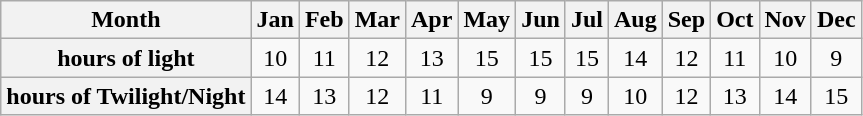<table class="wikitable" style="text-align:center;">
<tr>
<th>Month</th>
<th>Jan</th>
<th>Feb</th>
<th>Mar</th>
<th>Apr</th>
<th>May</th>
<th>Jun</th>
<th>Jul</th>
<th>Aug</th>
<th>Sep</th>
<th>Oct</th>
<th>Nov</th>
<th>Dec</th>
</tr>
<tr>
<th>hours of light</th>
<td>10</td>
<td>11</td>
<td>12</td>
<td>13</td>
<td>15</td>
<td>15</td>
<td>15</td>
<td>14</td>
<td>12</td>
<td>11</td>
<td>10</td>
<td>9</td>
</tr>
<tr>
<th>hours of Twilight/Night</th>
<td>14</td>
<td>13</td>
<td>12</td>
<td>11</td>
<td>9</td>
<td>9</td>
<td>9</td>
<td>10</td>
<td>12</td>
<td>13</td>
<td>14</td>
<td>15</td>
</tr>
</table>
